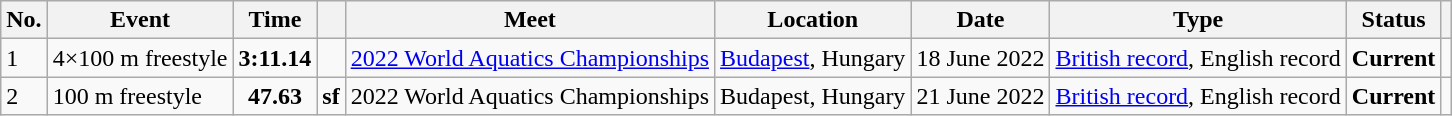<table class="wikitable">
<tr>
<th>No.</th>
<th>Event</th>
<th>Time</th>
<th></th>
<th>Meet</th>
<th>Location</th>
<th>Date</th>
<th>Type</th>
<th>Status</th>
<th></th>
</tr>
<tr>
<td>1</td>
<td>4×100 m freestyle</td>
<td style="text-align:center;"><strong>3:11.14</strong></td>
<td></td>
<td><a href='#'>2022 World Aquatics Championships</a></td>
<td><a href='#'>Budapest</a>, Hungary</td>
<td>18 June 2022</td>
<td><a href='#'>British record</a>, English record</td>
<td><strong>Current</strong></td>
<td style="text-align:center;"></td>
</tr>
<tr>
<td>2</td>
<td>100 m freestyle</td>
<td style="text-align:center;"><strong>47.63</strong></td>
<td><strong>sf</strong></td>
<td>2022 World Aquatics Championships</td>
<td>Budapest, Hungary</td>
<td>21 June 2022</td>
<td><a href='#'>British record</a>, English record</td>
<td><strong>Current</strong></td>
<td style="text-align:center;"></td>
</tr>
</table>
